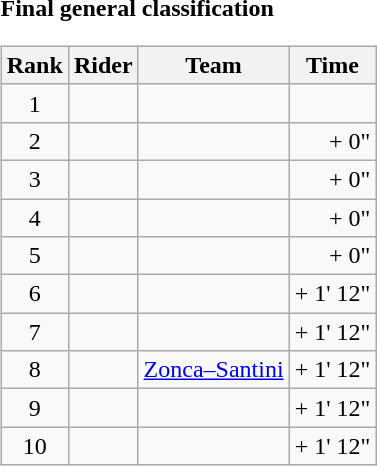<table>
<tr>
<td><strong>Final general classification</strong><br><table class="wikitable">
<tr>
<th scope="col">Rank</th>
<th scope="col">Rider</th>
<th scope="col">Team</th>
<th scope="col">Time</th>
</tr>
<tr>
<td style="text-align:center;">1</td>
<td></td>
<td></td>
<td style="text-align:right;"></td>
</tr>
<tr>
<td style="text-align:center;">2</td>
<td></td>
<td></td>
<td style="text-align:right;">+ 0"</td>
</tr>
<tr>
<td style="text-align:center;">3</td>
<td></td>
<td></td>
<td style="text-align:right;">+ 0"</td>
</tr>
<tr>
<td style="text-align:center;">4</td>
<td></td>
<td></td>
<td style="text-align:right;">+ 0"</td>
</tr>
<tr>
<td style="text-align:center;">5</td>
<td></td>
<td></td>
<td style="text-align:right;">+ 0"</td>
</tr>
<tr>
<td style="text-align:center;">6</td>
<td></td>
<td></td>
<td style="text-align:right;">+ 1' 12"</td>
</tr>
<tr>
<td style="text-align:center;">7</td>
<td></td>
<td></td>
<td style="text-align:right;">+ 1' 12"</td>
</tr>
<tr>
<td style="text-align:center;">8</td>
<td></td>
<td><a href='#'>Zonca–Santini</a></td>
<td style="text-align:right;">+ 1' 12"</td>
</tr>
<tr>
<td style="text-align:center;">9</td>
<td></td>
<td></td>
<td style="text-align:right;">+ 1' 12"</td>
</tr>
<tr>
<td style="text-align:center;">10</td>
<td></td>
<td></td>
<td style="text-align:right;">+ 1' 12"</td>
</tr>
</table>
</td>
</tr>
</table>
